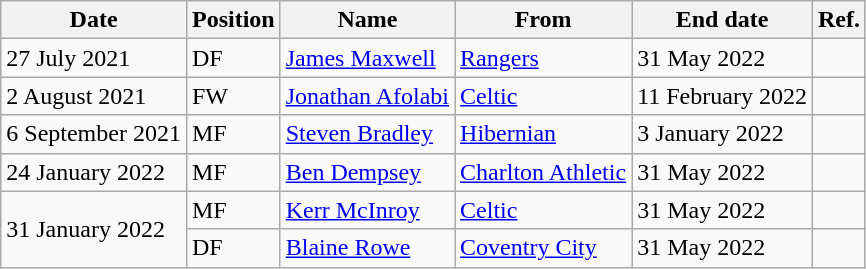<table class="wikitable">
<tr>
<th>Date</th>
<th>Position</th>
<th>Name</th>
<th>From</th>
<th>End date</th>
<th>Ref.</th>
</tr>
<tr>
<td>27 July 2021</td>
<td>DF</td>
<td><a href='#'>James Maxwell</a></td>
<td><a href='#'>Rangers</a></td>
<td>31 May 2022</td>
<td></td>
</tr>
<tr>
<td>2 August 2021</td>
<td>FW</td>
<td> <a href='#'>Jonathan Afolabi</a></td>
<td><a href='#'>Celtic</a></td>
<td>11 February 2022</td>
<td></td>
</tr>
<tr>
<td>6 September 2021</td>
<td>MF</td>
<td><a href='#'>Steven Bradley</a></td>
<td><a href='#'>Hibernian</a></td>
<td>3 January 2022</td>
<td></td>
</tr>
<tr>
<td>24 January 2022</td>
<td>MF</td>
<td> <a href='#'>Ben Dempsey</a></td>
<td> <a href='#'>Charlton Athletic</a></td>
<td>31 May 2022</td>
<td></td>
</tr>
<tr>
<td rowspan="2">31 January 2022</td>
<td>MF</td>
<td><a href='#'>Kerr McInroy</a></td>
<td><a href='#'>Celtic</a></td>
<td>31 May 2022</td>
<td></td>
</tr>
<tr>
<td>DF</td>
<td> <a href='#'>Blaine Rowe</a></td>
<td> <a href='#'>Coventry City</a></td>
<td>31 May 2022</td>
<td></td>
</tr>
</table>
